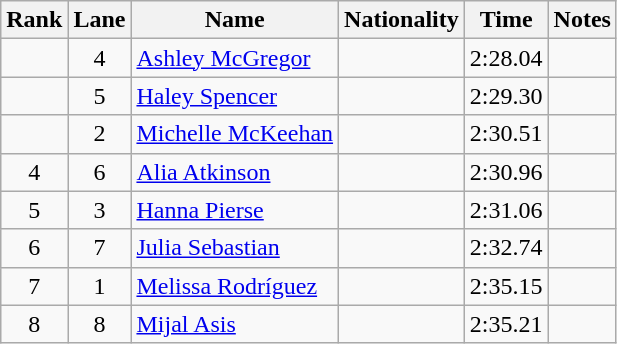<table class="wikitable sortable" style="text-align:center">
<tr>
<th>Rank</th>
<th>Lane</th>
<th>Name</th>
<th>Nationality</th>
<th>Time</th>
<th>Notes</th>
</tr>
<tr>
<td></td>
<td>4</td>
<td align=left><a href='#'>Ashley McGregor</a></td>
<td align=left></td>
<td>2:28.04</td>
<td></td>
</tr>
<tr>
<td></td>
<td>5</td>
<td align=left><a href='#'>Haley Spencer</a></td>
<td align=left></td>
<td>2:29.30</td>
<td></td>
</tr>
<tr>
<td></td>
<td>2</td>
<td align=left><a href='#'>Michelle McKeehan</a></td>
<td align=left></td>
<td>2:30.51</td>
<td></td>
</tr>
<tr>
<td>4</td>
<td>6</td>
<td align=left><a href='#'>Alia Atkinson</a></td>
<td align=left></td>
<td>2:30.96</td>
<td></td>
</tr>
<tr>
<td>5</td>
<td>3</td>
<td align=left><a href='#'>Hanna Pierse</a></td>
<td align=left></td>
<td>2:31.06</td>
<td></td>
</tr>
<tr>
<td>6</td>
<td>7</td>
<td align=left><a href='#'>Julia Sebastian</a></td>
<td align=left></td>
<td>2:32.74</td>
<td></td>
</tr>
<tr>
<td>7</td>
<td>1</td>
<td align=left><a href='#'>Melissa Rodríguez</a></td>
<td align=left></td>
<td>2:35.15</td>
<td></td>
</tr>
<tr>
<td>8</td>
<td>8</td>
<td align=left><a href='#'>Mijal Asis</a></td>
<td align=left></td>
<td>2:35.21</td>
<td></td>
</tr>
</table>
